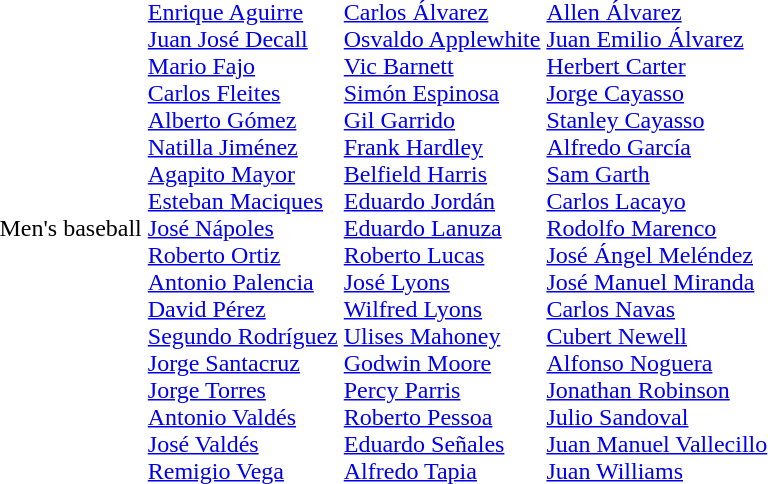<table>
<tr>
<td>Men's baseball</td>
<td><strong></strong><br><a href='#'>Enrique Aguirre</a><br><a href='#'>Juan José Decall</a><br><a href='#'>Mario Fajo</a><br><a href='#'>Carlos Fleites</a><br><a href='#'>Alberto Gómez</a><br><a href='#'>Natilla Jiménez</a><br><a href='#'>Agapito Mayor</a><br><a href='#'>Esteban Maciques</a><br><a href='#'>José Nápoles</a><br><a href='#'>Roberto Ortiz</a><br><a href='#'>Antonio Palencia</a><br><a href='#'>David Pérez</a><br><a href='#'>Segundo Rodríguez</a><br><a href='#'>Jorge Santacruz</a><br><a href='#'>Jorge Torres</a><br><a href='#'>Antonio Valdés</a><br><a href='#'>José Valdés</a><br><a href='#'>Remigio Vega</a></td>
<td><strong></strong><br><a href='#'>Carlos Álvarez</a><br><a href='#'>Osvaldo Applewhite</a><br><a href='#'>Vic Barnett</a><br><a href='#'>Simón Espinosa</a><br><a href='#'>Gil Garrido</a><br><a href='#'>Frank Hardley</a><br><a href='#'>Belfield Harris</a><br><a href='#'>Eduardo Jordán</a><br><a href='#'>Eduardo Lanuza</a><br><a href='#'>Roberto Lucas</a><br><a href='#'>José Lyons</a><br><a href='#'>Wilfred Lyons</a><br><a href='#'>Ulises Mahoney</a><br><a href='#'>Godwin Moore</a><br><a href='#'>Percy Parris</a><br><a href='#'>Roberto Pessoa</a><br><a href='#'>Eduardo Señales</a><br><a href='#'>Alfredo Tapia</a></td>
<td><strong></strong><br><a href='#'>Allen Álvarez</a><br><a href='#'>Juan Emilio Álvarez</a><br><a href='#'>Herbert Carter</a><br><a href='#'>Jorge Cayasso</a><br><a href='#'>Stanley Cayasso</a><br><a href='#'>Alfredo García</a><br><a href='#'>Sam Garth</a><br><a href='#'>Carlos Lacayo</a><br><a href='#'>Rodolfo Marenco</a><br><a href='#'>José Ángel Meléndez</a><br><a href='#'>José Manuel Miranda</a><br><a href='#'>Carlos Navas</a><br><a href='#'>Cubert Newell</a><br><a href='#'>Alfonso Noguera</a><br><a href='#'>Jonathan Robinson</a><br><a href='#'>Julio Sandoval</a><br><a href='#'>Juan Manuel Vallecillo</a><br><a href='#'>Juan Williams</a></td>
</tr>
</table>
